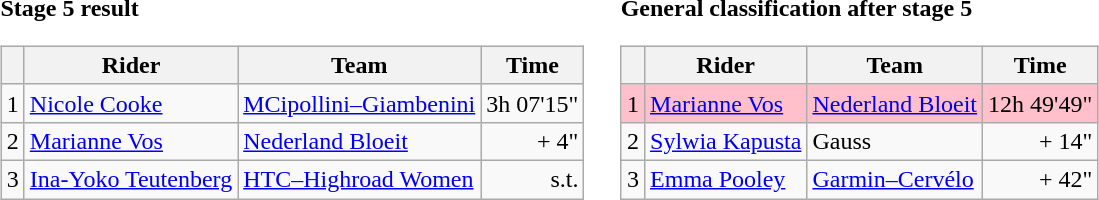<table>
<tr>
<td><strong>Stage 5 result</strong><br><table class="wikitable">
<tr>
<th></th>
<th>Rider</th>
<th>Team</th>
<th>Time</th>
</tr>
<tr>
<td>1</td>
<td> <a href='#'>Nicole Cooke</a></td>
<td><a href='#'>MCipollini–Giambenini</a></td>
<td align=right>3h 07'15"</td>
</tr>
<tr>
<td align=right>2</td>
<td> <a href='#'>Marianne Vos</a></td>
<td><a href='#'>Nederland Bloeit</a></td>
<td align=right>+ 4"</td>
</tr>
<tr>
<td align=right>3</td>
<td> <a href='#'>Ina-Yoko Teutenberg</a></td>
<td><a href='#'>HTC–Highroad Women</a></td>
<td align=right>s.t.</td>
</tr>
</table>
</td>
<td></td>
<td><strong>General classification after stage 5</strong><br><table class="wikitable">
<tr>
<th></th>
<th>Rider</th>
<th>Team</th>
<th>Time</th>
</tr>
<tr bgcolor=#ffc0cb>
<td align=right>1</td>
<td> <a href='#'>Marianne Vos</a></td>
<td><a href='#'>Nederland Bloeit</a></td>
<td align=right>12h 49'49"</td>
</tr>
<tr>
<td align=right>2</td>
<td> <a href='#'>Sylwia Kapusta</a></td>
<td>Gauss</td>
<td align=right>+ 14"</td>
</tr>
<tr>
<td align=right>3</td>
<td> <a href='#'>Emma Pooley</a></td>
<td><a href='#'>Garmin–Cervélo</a></td>
<td align=right>+ 42"</td>
</tr>
</table>
</td>
</tr>
</table>
